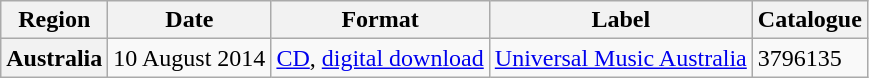<table class="wikitable plainrowheaders">
<tr>
<th scope="col">Region</th>
<th scope="col">Date</th>
<th scope="col">Format</th>
<th scope="col">Label</th>
<th scope="col">Catalogue</th>
</tr>
<tr>
<th scope="row">Australia</th>
<td>10 August 2014</td>
<td><a href='#'>CD</a>, <a href='#'>digital download</a></td>
<td><a href='#'>Universal Music Australia</a></td>
<td>3796135</td>
</tr>
</table>
